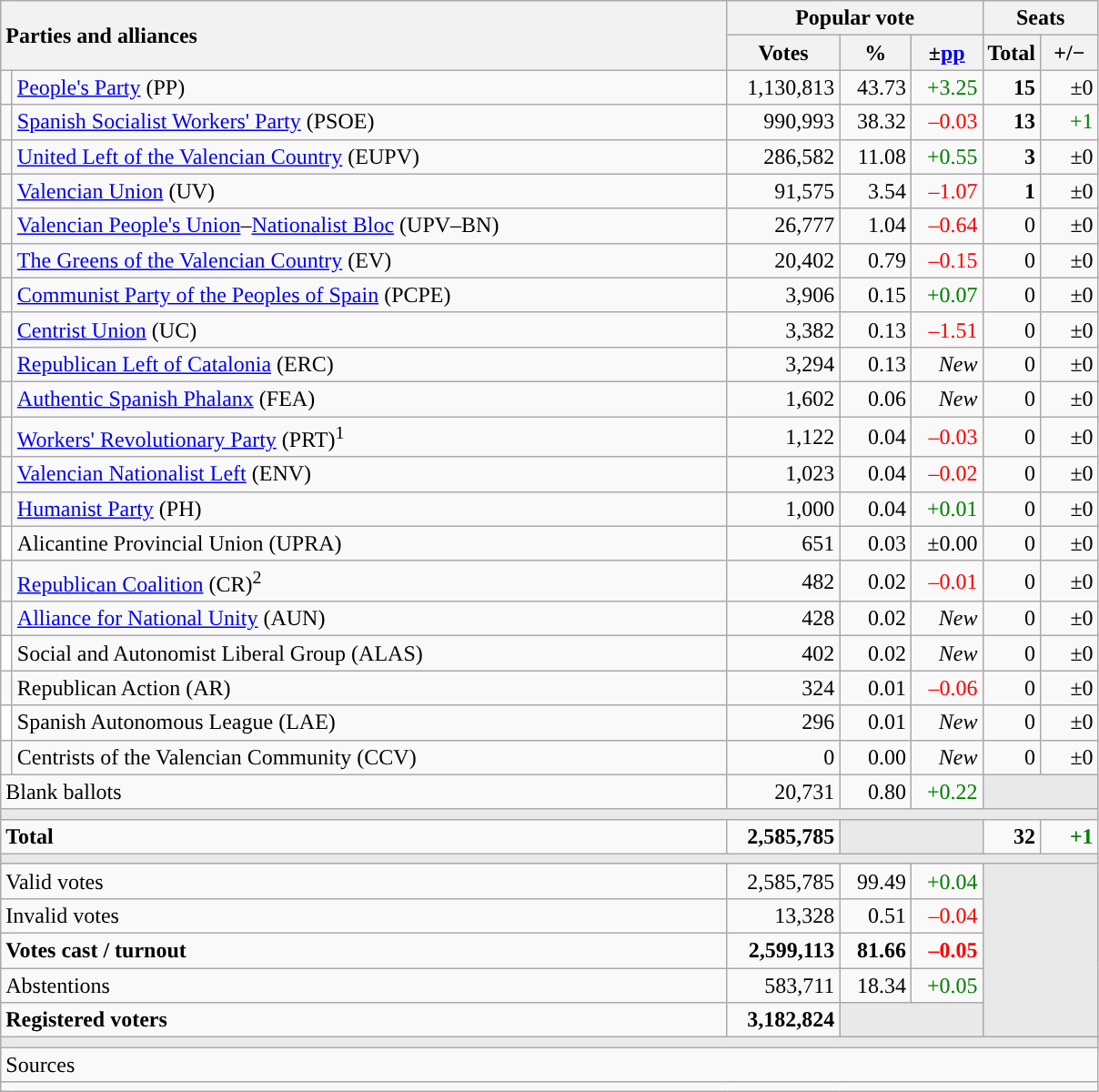<table class="wikitable" style="text-align:right;">
<tr>
<th style="text-align:left;" rowspan="2" colspan="2" width="525">Parties and alliances</th>
<th colspan="3">Popular vote</th>
<th colspan="2">Seats</th>
</tr>
<tr>
<th width="75">Votes</th>
<th width="45">%</th>
<th width="45">±<a href='#'>pp</a></th>
<th width="35">Total</th>
<th width="35">+/−</th>
</tr>
<tr>
<td width="1" style="color:inherit;background:"></td>
<td align="left"><a href='#'>People's Party</a> (PP)</td>
<td>1,130,813</td>
<td>43.73</td>
<td style="color:green;">+3.25</td>
<td><strong>15</strong></td>
<td>±0</td>
</tr>
<tr>
<td style="color:inherit;background:"></td>
<td align="left"><a href='#'>Spanish Socialist Workers' Party</a> (PSOE)</td>
<td>990,993</td>
<td>38.32</td>
<td style="color:red;">–0.03</td>
<td><strong>13</strong></td>
<td style="color:green;">+1</td>
</tr>
<tr>
<td style="color:inherit;background:"></td>
<td align="left"><a href='#'>United Left of the Valencian Country</a> (EUPV)</td>
<td>286,582</td>
<td>11.08</td>
<td style="color:green;">+0.55</td>
<td><strong>3</strong></td>
<td>±0</td>
</tr>
<tr>
<td style="color:inherit;background:"></td>
<td align="left"><a href='#'>Valencian Union</a> (UV)</td>
<td>91,575</td>
<td>3.54</td>
<td style="color:red;">–1.07</td>
<td><strong>1</strong></td>
<td>±0</td>
</tr>
<tr>
<td style="color:inherit;background:"></td>
<td align="left"><a href='#'>Valencian People's Union</a>–<a href='#'>Nationalist Bloc</a> (UPV–BN)</td>
<td>26,777</td>
<td>1.04</td>
<td style="color:red;">–0.64</td>
<td>0</td>
<td>±0</td>
</tr>
<tr>
<td style="color:inherit;background:"></td>
<td align="left"><a href='#'>The Greens of the Valencian Country</a> (EV)</td>
<td>20,402</td>
<td>0.79</td>
<td style="color:red;">–0.15</td>
<td>0</td>
<td>±0</td>
</tr>
<tr>
<td style="color:inherit;background:"></td>
<td align="left"><a href='#'>Communist Party of the Peoples of Spain</a> (PCPE)</td>
<td>3,906</td>
<td>0.15</td>
<td style="color:green;">+0.07</td>
<td>0</td>
<td>±0</td>
</tr>
<tr>
<td style="color:inherit;background:"></td>
<td align="left"><a href='#'>Centrist Union</a> (UC)</td>
<td>3,382</td>
<td>0.13</td>
<td style="color:red;">–1.51</td>
<td>0</td>
<td>±0</td>
</tr>
<tr>
<td style="color:inherit;background:"></td>
<td align="left"><a href='#'>Republican Left of Catalonia</a> (ERC)</td>
<td>3,294</td>
<td>0.13</td>
<td><em>New</em></td>
<td>0</td>
<td>±0</td>
</tr>
<tr>
<td style="color:inherit;background:"></td>
<td align="left"><a href='#'>Authentic Spanish Phalanx</a> (FEA)</td>
<td>1,602</td>
<td>0.06</td>
<td><em>New</em></td>
<td>0</td>
<td>±0</td>
</tr>
<tr>
<td style="color:inherit;background:"></td>
<td align="left"><a href='#'>Workers' Revolutionary Party</a> (PRT)<sup>1</sup></td>
<td>1,122</td>
<td>0.04</td>
<td style="color:red;">–0.03</td>
<td>0</td>
<td>±0</td>
</tr>
<tr>
<td style="color:inherit;background:"></td>
<td align="left"><a href='#'>Valencian Nationalist Left</a> (ENV)</td>
<td>1,023</td>
<td>0.04</td>
<td style="color:red;">–0.02</td>
<td>0</td>
<td>±0</td>
</tr>
<tr>
<td style="color:inherit;background:"></td>
<td align="left"><a href='#'>Humanist Party</a> (PH)</td>
<td>1,000</td>
<td>0.04</td>
<td style="color:green;">+0.01</td>
<td>0</td>
<td>±0</td>
</tr>
<tr>
<td bgcolor="white"></td>
<td align="left">Alicantine Provincial Union (UPRA)</td>
<td>651</td>
<td>0.03</td>
<td>±0.00</td>
<td>0</td>
<td>±0</td>
</tr>
<tr>
<td style="color:inherit;background:"></td>
<td align="left"><a href='#'>Republican Coalition</a> (CR)<sup>2</sup></td>
<td>482</td>
<td>0.02</td>
<td style="color:red;">–0.01</td>
<td>0</td>
<td>±0</td>
</tr>
<tr>
<td style="color:inherit;background:"></td>
<td align="left"><a href='#'>Alliance for National Unity</a> (AUN)</td>
<td>428</td>
<td>0.02</td>
<td><em>New</em></td>
<td>0</td>
<td>±0</td>
</tr>
<tr>
<td bgcolor="white"></td>
<td align="left">Social and Autonomist Liberal Group (ALAS)</td>
<td>402</td>
<td>0.02</td>
<td><em>New</em></td>
<td>0</td>
<td>±0</td>
</tr>
<tr>
<td style="color:inherit;background:"></td>
<td align="left">Republican Action (AR)</td>
<td>324</td>
<td>0.01</td>
<td style="color:red;">–0.06</td>
<td>0</td>
<td>±0</td>
</tr>
<tr>
<td bgcolor="white"></td>
<td align="left">Spanish Autonomous League (LAE)</td>
<td>296</td>
<td>0.01</td>
<td><em>New</em></td>
<td>0</td>
<td>±0</td>
</tr>
<tr>
<td style="color:inherit;background:"></td>
<td align="left">Centrists of the Valencian Community (CCV)</td>
<td>0</td>
<td>0.00</td>
<td><em>New</em></td>
<td>0</td>
<td>±0</td>
</tr>
<tr>
<td align="left" colspan="2">Blank ballots</td>
<td>20,731</td>
<td>0.80</td>
<td style="color:green;">+0.22</td>
<td bgcolor="#E9E9E9" colspan="2"></td>
</tr>
<tr>
<td colspan="7" bgcolor="#E9E9E9"></td>
</tr>
<tr style="font-weight:bold;">
<td align="left" colspan="2">Total</td>
<td>2,585,785</td>
<td bgcolor="#E9E9E9" colspan="2"></td>
<td>32</td>
<td style="color:green;">+1</td>
</tr>
<tr>
<td colspan="7" bgcolor="#E9E9E9"></td>
</tr>
<tr>
<td align="left" colspan="2">Valid votes</td>
<td>2,585,785</td>
<td>99.49</td>
<td style="color:green;">+0.04</td>
<td bgcolor="#E9E9E9" colspan="2" rowspan="5"></td>
</tr>
<tr>
<td align="left" colspan="2">Invalid votes</td>
<td>13,328</td>
<td>0.51</td>
<td style="color:red;">–0.04</td>
</tr>
<tr style="font-weight:bold;">
<td align="left" colspan="2">Votes cast / turnout</td>
<td>2,599,113</td>
<td>81.66</td>
<td style="color:red;">–0.05</td>
</tr>
<tr>
<td align="left" colspan="2">Abstentions</td>
<td>583,711</td>
<td>18.34</td>
<td style="color:green;">+0.05</td>
</tr>
<tr style="font-weight:bold;">
<td align="left" colspan="2">Registered voters</td>
<td>3,182,824</td>
<td bgcolor="#E9E9E9" colspan="2"></td>
</tr>
<tr>
<td colspan="7" bgcolor="#E9E9E9"></td>
</tr>
<tr>
<td align="left" colspan="7">Sources</td>
</tr>
<tr>
<td colspan="7" style="text-align:left; max-width:790px;"></td>
</tr>
</table>
